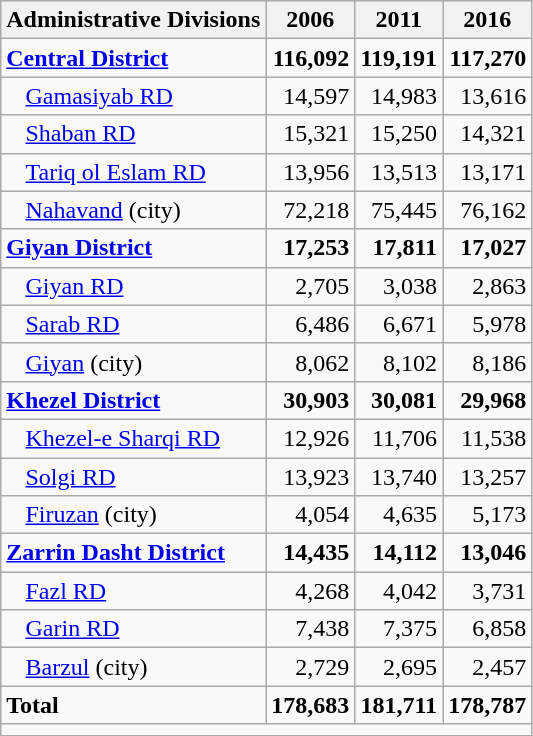<table class="wikitable">
<tr>
<th>Administrative Divisions</th>
<th>2006</th>
<th>2011</th>
<th>2016</th>
</tr>
<tr>
<td><strong><a href='#'>Central District</a></strong></td>
<td style="text-align: right;"><strong>116,092</strong></td>
<td style="text-align: right;"><strong>119,191</strong></td>
<td style="text-align: right;"><strong>117,270</strong></td>
</tr>
<tr>
<td style="padding-left: 1em;"><a href='#'>Gamasiyab RD</a></td>
<td style="text-align: right;">14,597</td>
<td style="text-align: right;">14,983</td>
<td style="text-align: right;">13,616</td>
</tr>
<tr>
<td style="padding-left: 1em;"><a href='#'>Shaban RD</a></td>
<td style="text-align: right;">15,321</td>
<td style="text-align: right;">15,250</td>
<td style="text-align: right;">14,321</td>
</tr>
<tr>
<td style="padding-left: 1em;"><a href='#'>Tariq ol Eslam RD</a></td>
<td style="text-align: right;">13,956</td>
<td style="text-align: right;">13,513</td>
<td style="text-align: right;">13,171</td>
</tr>
<tr>
<td style="padding-left: 1em;"><a href='#'>Nahavand</a> (city)</td>
<td style="text-align: right;">72,218</td>
<td style="text-align: right;">75,445</td>
<td style="text-align: right;">76,162</td>
</tr>
<tr>
<td><strong><a href='#'>Giyan District</a></strong></td>
<td style="text-align: right;"><strong>17,253</strong></td>
<td style="text-align: right;"><strong>17,811</strong></td>
<td style="text-align: right;"><strong>17,027</strong></td>
</tr>
<tr>
<td style="padding-left: 1em;"><a href='#'>Giyan RD</a></td>
<td style="text-align: right;">2,705</td>
<td style="text-align: right;">3,038</td>
<td style="text-align: right;">2,863</td>
</tr>
<tr>
<td style="padding-left: 1em;"><a href='#'>Sarab RD</a></td>
<td style="text-align: right;">6,486</td>
<td style="text-align: right;">6,671</td>
<td style="text-align: right;">5,978</td>
</tr>
<tr>
<td style="padding-left: 1em;"><a href='#'>Giyan</a> (city)</td>
<td style="text-align: right;">8,062</td>
<td style="text-align: right;">8,102</td>
<td style="text-align: right;">8,186</td>
</tr>
<tr>
<td><strong><a href='#'>Khezel District</a></strong></td>
<td style="text-align: right;"><strong>30,903</strong></td>
<td style="text-align: right;"><strong>30,081</strong></td>
<td style="text-align: right;"><strong>29,968</strong></td>
</tr>
<tr>
<td style="padding-left: 1em;"><a href='#'>Khezel-e Sharqi RD</a></td>
<td style="text-align: right;">12,926</td>
<td style="text-align: right;">11,706</td>
<td style="text-align: right;">11,538</td>
</tr>
<tr>
<td style="padding-left: 1em;"><a href='#'>Solgi RD</a></td>
<td style="text-align: right;">13,923</td>
<td style="text-align: right;">13,740</td>
<td style="text-align: right;">13,257</td>
</tr>
<tr>
<td style="padding-left: 1em;"><a href='#'>Firuzan</a> (city)</td>
<td style="text-align: right;">4,054</td>
<td style="text-align: right;">4,635</td>
<td style="text-align: right;">5,173</td>
</tr>
<tr>
<td><strong><a href='#'>Zarrin Dasht District</a></strong></td>
<td style="text-align: right;"><strong>14,435</strong></td>
<td style="text-align: right;"><strong>14,112</strong></td>
<td style="text-align: right;"><strong>13,046</strong></td>
</tr>
<tr>
<td style="padding-left: 1em;"><a href='#'>Fazl RD</a></td>
<td style="text-align: right;">4,268</td>
<td style="text-align: right;">4,042</td>
<td style="text-align: right;">3,731</td>
</tr>
<tr>
<td style="padding-left: 1em;"><a href='#'>Garin RD</a></td>
<td style="text-align: right;">7,438</td>
<td style="text-align: right;">7,375</td>
<td style="text-align: right;">6,858</td>
</tr>
<tr>
<td style="padding-left: 1em;"><a href='#'>Barzul</a> (city)</td>
<td style="text-align: right;">2,729</td>
<td style="text-align: right;">2,695</td>
<td style="text-align: right;">2,457</td>
</tr>
<tr>
<td><strong>Total</strong></td>
<td style="text-align: right;"><strong>178,683</strong></td>
<td style="text-align: right;"><strong>181,711</strong></td>
<td style="text-align: right;"><strong>178,787</strong></td>
</tr>
<tr>
<td colspan=4></td>
</tr>
</table>
